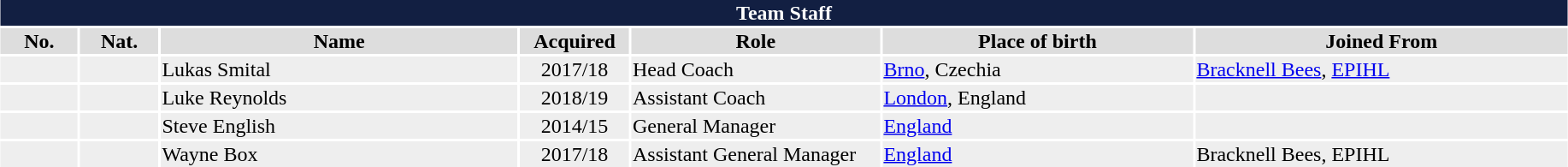<table class="toccolours"  style="width:97%; clear:both; margin:1.5em auto; text-align:center;">
<tr>
<th colspan="10" style="background:#121f42; color:white;”">Team Staff</th>
</tr>
<tr style="background:#ddd;">
<th width=5%>No.</th>
<th width=5%>Nat.</th>
<th !width=22%>Name</th>
<th width=7%>Acquired</th>
<th width=16%>Role</th>
<th width=20%>Place of birth</th>
<th width=24%>Joined From</th>
</tr>
<tr style="background:#eee;">
<td></td>
<td></td>
<td align=left>Lukas Smital</td>
<td>2017/18</td>
<td align=left>Head Coach</td>
<td align=left><a href='#'>Brno</a>, Czechia</td>
<td align=left><a href='#'>Bracknell Bees</a>, <a href='#'>EPIHL</a></td>
</tr>
<tr style="background:#eee;">
<td></td>
<td></td>
<td align=left>Luke Reynolds</td>
<td>2018/19</td>
<td align=left>Assistant Coach</td>
<td align=left><a href='#'>London</a>, England</td>
<td align=left></td>
</tr>
<tr style="background:#eee;">
<td></td>
<td></td>
<td align=left>Steve English</td>
<td>2014/15</td>
<td align=left>General Manager</td>
<td align=left><a href='#'>England</a></td>
<td align=left></td>
</tr>
<tr style="background:#eee;">
<td></td>
<td></td>
<td align=left>Wayne Box</td>
<td>2017/18</td>
<td align=left>Assistant General Manager</td>
<td align=left><a href='#'>England</a></td>
<td align=left>Bracknell Bees, EPIHL</td>
</tr>
</table>
